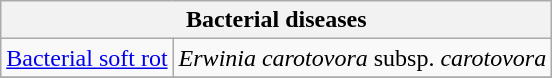<table class="wikitable" style="clear">
<tr>
<th colspan=2><strong>Bacterial diseases</strong><br></th>
</tr>
<tr>
<td><a href='#'>Bacterial soft rot</a></td>
<td><em>Erwinia carotovora</em> subsp. <em>carotovora</em></td>
</tr>
<tr>
</tr>
</table>
